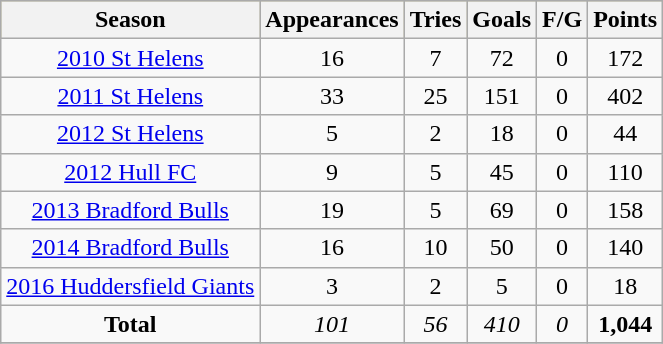<table class="wikitable" style="text-align:center;">
<tr bgcolor=#bdb76b>
<th>Season</th>
<th>Appearances</th>
<th>Tries</th>
<th>Goals</th>
<th>F/G</th>
<th>Points</th>
</tr>
<tr>
<td><a href='#'>2010 St Helens</a></td>
<td>16</td>
<td>7</td>
<td>72</td>
<td>0</td>
<td>172</td>
</tr>
<tr>
<td><a href='#'>2011 St Helens</a></td>
<td>33</td>
<td>25</td>
<td>151</td>
<td>0</td>
<td>402</td>
</tr>
<tr>
<td><a href='#'>2012 St Helens</a></td>
<td>5</td>
<td>2</td>
<td>18</td>
<td>0</td>
<td>44</td>
</tr>
<tr>
<td><a href='#'>2012 Hull FC</a></td>
<td>9</td>
<td>5</td>
<td>45</td>
<td>0</td>
<td>110</td>
</tr>
<tr>
<td><a href='#'>2013 Bradford Bulls</a></td>
<td>19</td>
<td>5</td>
<td>69</td>
<td>0</td>
<td>158</td>
</tr>
<tr>
<td><a href='#'>2014 Bradford Bulls</a></td>
<td>16</td>
<td>10</td>
<td>50</td>
<td>0</td>
<td>140</td>
</tr>
<tr>
<td><a href='#'>2016 Huddersfield Giants</a></td>
<td>3</td>
<td>2</td>
<td>5</td>
<td>0</td>
<td>18</td>
</tr>
<tr>
<td><strong>Total</strong></td>
<td><em>101</em></td>
<td><em>56</em></td>
<td><em>410</em></td>
<td><em>0</em></td>
<td><strong>1,044</strong></td>
</tr>
<tr>
</tr>
</table>
